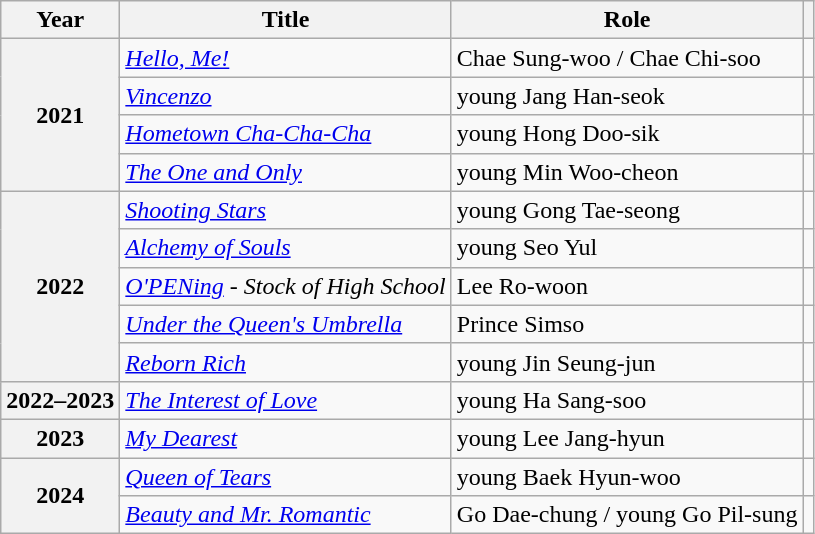<table class="wikitable sortable plainrowheaders">
<tr>
<th>Year</th>
<th>Title</th>
<th>Role</th>
<th></th>
</tr>
<tr>
<th scope="row" rowspan="4">2021</th>
<td><em><a href='#'>Hello, Me!</a></em></td>
<td>Chae Sung-woo / Chae Chi-soo</td>
<td></td>
</tr>
<tr>
<td><em><a href='#'>Vincenzo</a></em></td>
<td>young Jang Han-seok</td>
<td></td>
</tr>
<tr>
<td><em><a href='#'>Hometown Cha-Cha-Cha</a></em></td>
<td>young Hong Doo-sik</td>
<td></td>
</tr>
<tr>
<td><em><a href='#'>The One and Only</a></em></td>
<td>young Min Woo-cheon</td>
<td></td>
</tr>
<tr>
<th scope="row" rowspan="5">2022</th>
<td><em><a href='#'>Shooting Stars</a></em></td>
<td>young Gong Tae-seong</td>
<td></td>
</tr>
<tr>
<td><em><a href='#'>Alchemy of Souls</a></em></td>
<td>young Seo Yul</td>
<td></td>
</tr>
<tr>
<td><em><a href='#'>O'PENing</a> - Stock of High School</em></td>
<td>Lee Ro-woon</td>
<td></td>
</tr>
<tr>
<td><em><a href='#'>Under the Queen's Umbrella</a></em></td>
<td>Prince Simso</td>
<td></td>
</tr>
<tr>
<td><em><a href='#'>Reborn Rich</a></em></td>
<td>young Jin Seung-jun</td>
<td></td>
</tr>
<tr>
<th scope="row">2022–2023</th>
<td><em><a href='#'>The Interest of Love</a></em></td>
<td>young Ha Sang-soo</td>
<td></td>
</tr>
<tr>
<th scope="row">2023</th>
<td><em><a href='#'>My Dearest</a></em></td>
<td>young Lee Jang-hyun</td>
<td></td>
</tr>
<tr>
<th scope="row" rowspan="2">2024</th>
<td><em><a href='#'>Queen of Tears</a></em></td>
<td>young Baek Hyun-woo</td>
<td></td>
</tr>
<tr>
<td><em><a href='#'>Beauty and Mr. Romantic</a></em></td>
<td>Go Dae-chung / young Go Pil-sung</td>
<td></td>
</tr>
</table>
